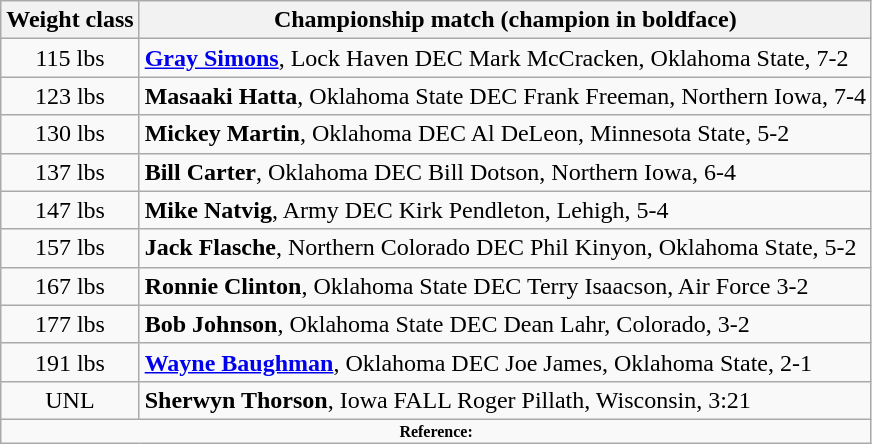<table class="wikitable" style="text-align:center">
<tr>
<th>Weight class</th>
<th>Championship match (champion in boldface)</th>
</tr>
<tr>
<td>115 lbs</td>
<td align="left"><strong><a href='#'>Gray Simons</a></strong>, Lock Haven DEC Mark McCracken, Oklahoma State, 7-2</td>
</tr>
<tr>
<td>123 lbs</td>
<td align="left"><strong>Masaaki Hatta</strong>, Oklahoma State DEC Frank Freeman, Northern Iowa, 7-4</td>
</tr>
<tr>
<td>130 lbs</td>
<td align="left"><strong>Mickey Martin</strong>, Oklahoma DEC Al DeLeon, Minnesota State, 5-2</td>
</tr>
<tr>
<td>137 lbs</td>
<td align="left"><strong>Bill Carter</strong>, Oklahoma DEC Bill Dotson, Northern Iowa, 6-4</td>
</tr>
<tr>
<td>147 lbs</td>
<td align="left"><strong>Mike Natvig</strong>, Army DEC Kirk Pendleton, Lehigh, 5-4</td>
</tr>
<tr>
<td>157 lbs</td>
<td align="left"><strong>Jack Flasche</strong>, Northern Colorado DEC Phil Kinyon, Oklahoma State, 5-2</td>
</tr>
<tr>
<td>167 lbs</td>
<td align="left"><strong>Ronnie Clinton</strong>, Oklahoma State DEC Terry Isaacson, Air Force 3-2</td>
</tr>
<tr>
<td>177 lbs</td>
<td align="left"><strong>Bob Johnson</strong>, Oklahoma State DEC Dean Lahr, Colorado, 3-2</td>
</tr>
<tr>
<td>191 lbs</td>
<td align="left"><strong><a href='#'>Wayne Baughman</a></strong>, Oklahoma DEC Joe James, Oklahoma State, 2-1</td>
</tr>
<tr>
<td>UNL</td>
<td align="left"><strong>Sherwyn Thorson</strong>, Iowa FALL Roger Pillath, Wisconsin, 3:21</td>
</tr>
<tr>
<td colspan="2" style="font-size:8pt; text-align:center;"><strong>Reference:</strong></td>
</tr>
</table>
